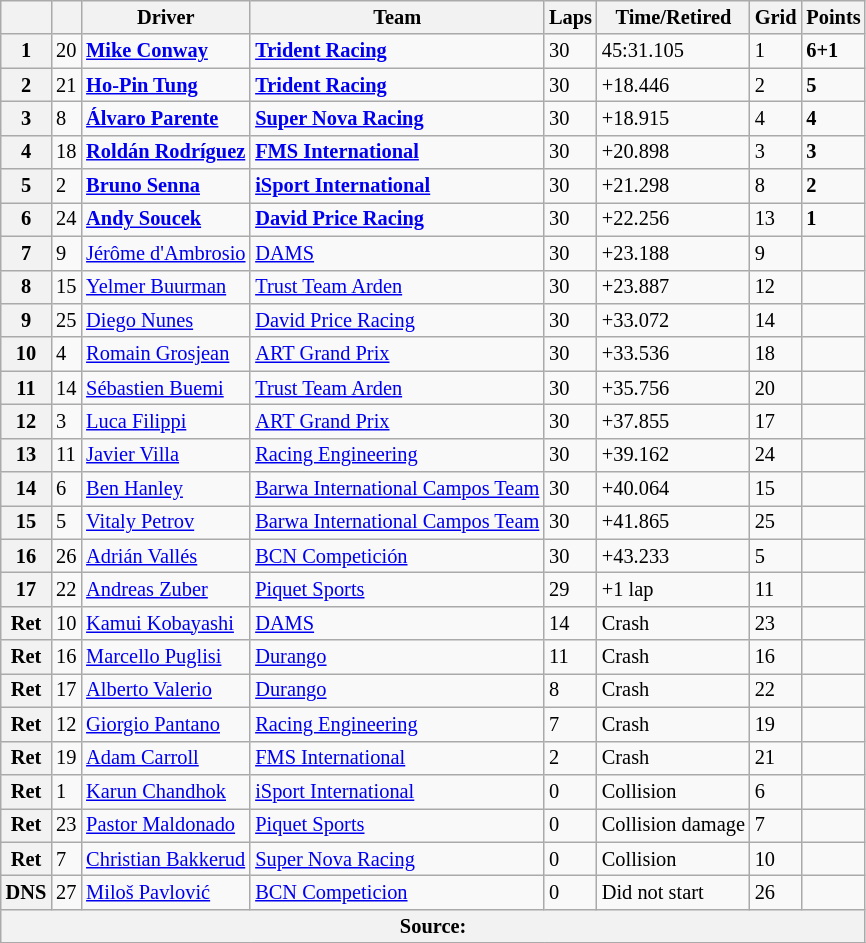<table class="wikitable" style="font-size:85%">
<tr>
<th></th>
<th></th>
<th>Driver</th>
<th>Team</th>
<th>Laps</th>
<th>Time/Retired</th>
<th>Grid</th>
<th>Points</th>
</tr>
<tr>
<th>1</th>
<td>20</td>
<td> <strong><a href='#'>Mike Conway</a></strong></td>
<td><strong><a href='#'>Trident Racing</a></strong></td>
<td>30</td>
<td>45:31.105</td>
<td>1</td>
<td><strong>6+1</strong></td>
</tr>
<tr>
<th>2</th>
<td>21</td>
<td> <strong><a href='#'>Ho-Pin Tung</a></strong></td>
<td><strong><a href='#'>Trident Racing</a></strong></td>
<td>30</td>
<td>+18.446</td>
<td>2</td>
<td><strong>5</strong></td>
</tr>
<tr>
<th>3</th>
<td>8</td>
<td> <strong><a href='#'>Álvaro Parente</a></strong></td>
<td><strong><a href='#'>Super Nova Racing</a></strong></td>
<td>30</td>
<td>+18.915</td>
<td>4</td>
<td><strong>4</strong></td>
</tr>
<tr>
<th>4</th>
<td>18</td>
<td> <strong><a href='#'>Roldán Rodríguez</a></strong></td>
<td><strong><a href='#'>FMS International</a></strong></td>
<td>30</td>
<td>+20.898</td>
<td>3</td>
<td><strong>3</strong></td>
</tr>
<tr>
<th>5</th>
<td>2</td>
<td> <strong><a href='#'>Bruno Senna</a></strong></td>
<td><strong><a href='#'>iSport International</a></strong></td>
<td>30</td>
<td>+21.298</td>
<td>8</td>
<td><strong>2</strong></td>
</tr>
<tr>
<th>6</th>
<td>24</td>
<td> <strong><a href='#'>Andy Soucek</a></strong></td>
<td><strong><a href='#'>David Price Racing</a></strong></td>
<td>30</td>
<td>+22.256</td>
<td>13</td>
<td><strong>1</strong></td>
</tr>
<tr>
<th>7</th>
<td>9</td>
<td> <a href='#'>Jérôme d'Ambrosio</a></td>
<td><a href='#'>DAMS</a></td>
<td>30</td>
<td>+23.188</td>
<td>9</td>
<td></td>
</tr>
<tr>
<th>8</th>
<td>15</td>
<td> <a href='#'>Yelmer Buurman</a></td>
<td><a href='#'>Trust Team Arden</a></td>
<td>30</td>
<td>+23.887</td>
<td>12</td>
<td></td>
</tr>
<tr>
<th>9</th>
<td>25</td>
<td> <a href='#'>Diego Nunes</a></td>
<td><a href='#'>David Price Racing</a></td>
<td>30</td>
<td>+33.072</td>
<td>14</td>
<td></td>
</tr>
<tr>
<th>10</th>
<td>4</td>
<td> <a href='#'>Romain Grosjean</a></td>
<td><a href='#'>ART Grand Prix</a></td>
<td>30</td>
<td>+33.536</td>
<td>18</td>
<td></td>
</tr>
<tr>
<th>11</th>
<td>14</td>
<td> <a href='#'>Sébastien Buemi</a></td>
<td><a href='#'>Trust Team Arden</a></td>
<td>30</td>
<td>+35.756</td>
<td>20</td>
<td></td>
</tr>
<tr>
<th>12</th>
<td>3</td>
<td> <a href='#'>Luca Filippi</a></td>
<td><a href='#'>ART Grand Prix</a></td>
<td>30</td>
<td>+37.855</td>
<td>17</td>
<td></td>
</tr>
<tr>
<th>13</th>
<td>11</td>
<td> <a href='#'>Javier Villa</a></td>
<td><a href='#'>Racing Engineering</a></td>
<td>30</td>
<td>+39.162</td>
<td>24</td>
<td></td>
</tr>
<tr>
<th>14</th>
<td>6</td>
<td> <a href='#'>Ben Hanley</a></td>
<td><a href='#'>Barwa International Campos Team</a></td>
<td>30</td>
<td>+40.064</td>
<td>15</td>
<td></td>
</tr>
<tr>
<th>15</th>
<td>5</td>
<td> <a href='#'>Vitaly Petrov</a></td>
<td><a href='#'>Barwa International Campos Team</a></td>
<td>30</td>
<td>+41.865</td>
<td>25</td>
<td></td>
</tr>
<tr>
<th>16</th>
<td>26</td>
<td> <a href='#'>Adrián Vallés</a></td>
<td><a href='#'>BCN Competición</a></td>
<td>30</td>
<td>+43.233</td>
<td>5</td>
<td></td>
</tr>
<tr>
<th>17</th>
<td>22</td>
<td> <a href='#'>Andreas Zuber</a></td>
<td><a href='#'>Piquet Sports</a></td>
<td>29</td>
<td>+1 lap</td>
<td>11</td>
<td></td>
</tr>
<tr>
<th>Ret</th>
<td>10</td>
<td> <a href='#'>Kamui Kobayashi</a></td>
<td><a href='#'>DAMS</a></td>
<td>14</td>
<td>Crash</td>
<td>23</td>
<td></td>
</tr>
<tr>
<th>Ret</th>
<td>16</td>
<td> <a href='#'>Marcello Puglisi</a></td>
<td><a href='#'>Durango</a></td>
<td>11</td>
<td>Crash</td>
<td>16</td>
<td></td>
</tr>
<tr>
<th>Ret</th>
<td>17</td>
<td> <a href='#'>Alberto Valerio</a></td>
<td><a href='#'>Durango</a></td>
<td>8</td>
<td>Crash</td>
<td>22</td>
<td></td>
</tr>
<tr>
<th>Ret</th>
<td>12</td>
<td> <a href='#'>Giorgio Pantano</a></td>
<td><a href='#'>Racing Engineering</a></td>
<td>7</td>
<td>Crash</td>
<td>19</td>
<td></td>
</tr>
<tr>
<th>Ret</th>
<td>19</td>
<td> <a href='#'>Adam Carroll</a></td>
<td><a href='#'>FMS International</a></td>
<td>2</td>
<td>Crash</td>
<td>21</td>
<td></td>
</tr>
<tr>
<th>Ret</th>
<td>1</td>
<td> <a href='#'>Karun Chandhok</a></td>
<td><a href='#'>iSport International</a></td>
<td>0</td>
<td>Collision</td>
<td>6</td>
<td></td>
</tr>
<tr>
<th>Ret</th>
<td>23</td>
<td> <a href='#'>Pastor Maldonado</a></td>
<td><a href='#'>Piquet Sports</a></td>
<td>0</td>
<td>Collision damage</td>
<td>7</td>
<td></td>
</tr>
<tr>
<th>Ret</th>
<td>7</td>
<td> <a href='#'>Christian Bakkerud</a></td>
<td><a href='#'>Super Nova Racing</a></td>
<td>0</td>
<td>Collision</td>
<td>10</td>
<td></td>
</tr>
<tr>
<th>DNS</th>
<td>27</td>
<td> <a href='#'>Miloš Pavlović</a></td>
<td><a href='#'>BCN Competicion</a></td>
<td>0</td>
<td>Did not start</td>
<td>26</td>
<td></td>
</tr>
<tr>
<th colspan="8">Source:</th>
</tr>
<tr>
</tr>
</table>
